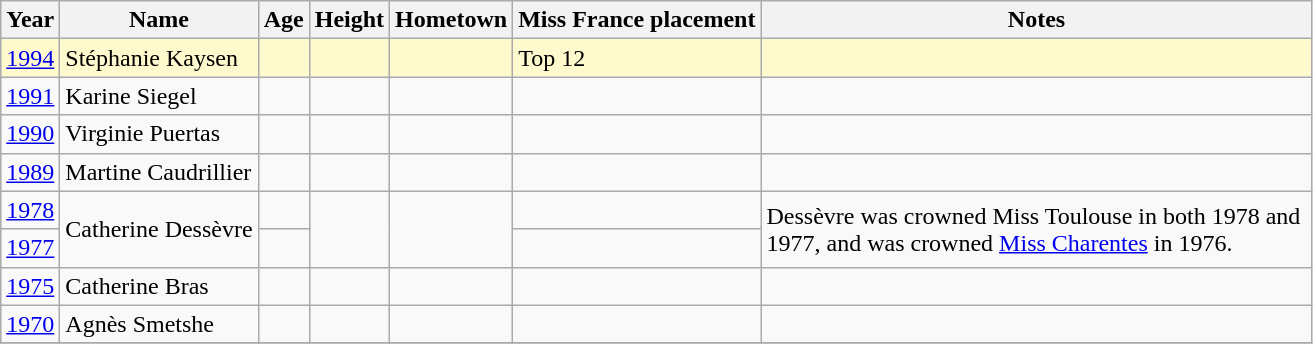<table class="wikitable sortable">
<tr>
<th>Year</th>
<th>Name</th>
<th>Age</th>
<th>Height</th>
<th>Hometown</th>
<th>Miss France placement</th>
<th width=360>Notes</th>
</tr>
<tr bgcolor=#FFFACD>
<td><a href='#'>1994</a></td>
<td>Stéphanie Kaysen</td>
<td></td>
<td></td>
<td></td>
<td>Top 12</td>
<td></td>
</tr>
<tr>
<td><a href='#'>1991</a></td>
<td>Karine Siegel</td>
<td></td>
<td></td>
<td></td>
<td></td>
<td></td>
</tr>
<tr>
<td><a href='#'>1990</a></td>
<td>Virginie Puertas</td>
<td></td>
<td></td>
<td></td>
<td></td>
<td></td>
</tr>
<tr>
<td><a href='#'>1989</a></td>
<td>Martine Caudrillier</td>
<td></td>
<td></td>
<td></td>
<td></td>
<td></td>
</tr>
<tr>
<td><a href='#'>1978</a></td>
<td rowspan=2>Catherine Dessèvre</td>
<td></td>
<td rowspan=2></td>
<td rowspan=2></td>
<td></td>
<td rowspan=2>Dessèvre was crowned Miss Toulouse in both 1978 and 1977, and was crowned <a href='#'>Miss Charentes</a> in 1976.</td>
</tr>
<tr>
<td><a href='#'>1977</a></td>
<td></td>
<td></td>
</tr>
<tr>
<td><a href='#'>1975</a></td>
<td>Catherine Bras</td>
<td></td>
<td></td>
<td></td>
<td></td>
<td></td>
</tr>
<tr>
<td><a href='#'>1970</a></td>
<td>Agnès Smetshe</td>
<td></td>
<td></td>
<td></td>
<td></td>
<td></td>
</tr>
<tr>
</tr>
</table>
